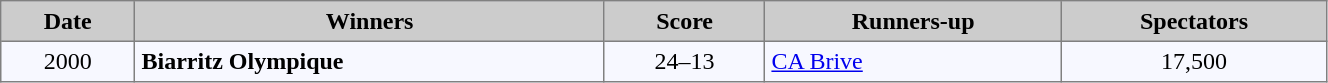<table cellpadding="4" cellspacing="0" border="1" style="background:#f7f8ff; width:70%; font-size:100%; border:gray solid 1px; border-collapse:collapse;">
<tr style="background:#ccc;">
<td align=center><strong>Date</strong></td>
<td align=center><strong>Winners</strong></td>
<td align=center><strong>Score</strong></td>
<td align=center><strong>Runners-up</strong></td>
<td align=center><strong>Spectators</strong></td>
</tr>
<tr>
<td align=center>2000</td>
<td><strong>Biarritz Olympique</strong></td>
<td align=center>24–13</td>
<td><a href='#'>CA Brive</a></td>
<td align=center>17,500</td>
</tr>
</table>
